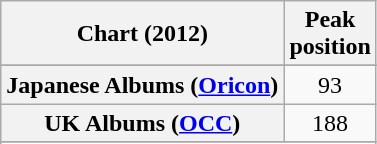<table class="wikitable sortable plainrowheaders" style="text-align:center">
<tr>
<th scope="col">Chart (2012)</th>
<th scope="col">Peak<br>position</th>
</tr>
<tr>
</tr>
<tr>
<th scope="row">Japanese Albums (<a href='#'>Oricon</a>)</th>
<td>93</td>
</tr>
<tr>
<th scope="row">UK Albums (<a href='#'>OCC</a>)</th>
<td>188</td>
</tr>
<tr>
</tr>
<tr>
</tr>
<tr>
</tr>
</table>
